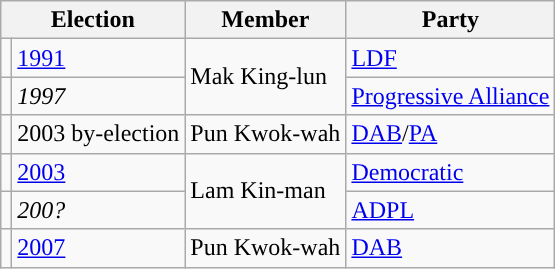<table class="wikitable">
<tr>
<th colspan="2">Election</th>
<th>Member</th>
<th>Party</th>
</tr>
<tr>
<td style="background-color:"></td>
<td><a href='#'>1991</a></td>
<td rowspan=2>Mak King-lun</td>
<td><a href='#'>LDF</a></td>
</tr>
<tr>
<td style="background-color:"></td>
<td><em>1997</em></td>
<td><a href='#'>Progressive Alliance</a></td>
</tr>
<tr>
<td style="background-color:"></td>
<td>2003 by-election</td>
<td>Pun Kwok-wah</td>
<td><a href='#'>DAB</a>/<a href='#'>PA</a></td>
</tr>
<tr>
<td style="background-color:"></td>
<td><a href='#'>2003</a></td>
<td rowspan=2>Lam Kin-man</td>
<td><a href='#'>Democratic</a></td>
</tr>
<tr>
<td style="background-color:"></td>
<td><em>200?</em></td>
<td><a href='#'>ADPL</a></td>
</tr>
<tr>
<td style="background-color:"></td>
<td><a href='#'>2007</a></td>
<td>Pun Kwok-wah</td>
<td><a href='#'>DAB</a></td>
</tr>
</table>
